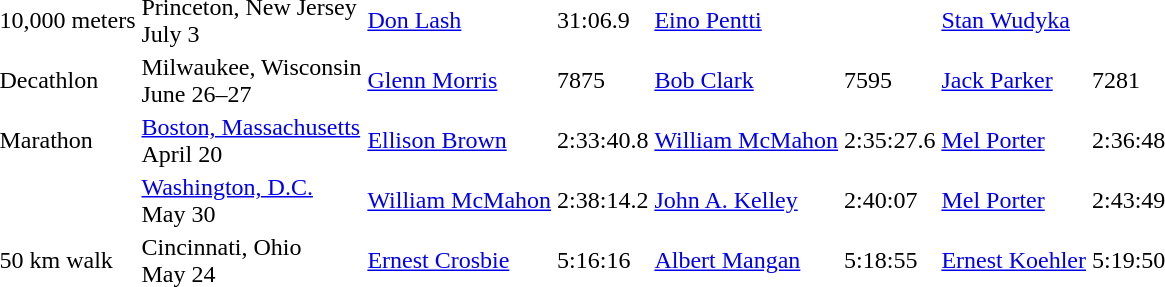<table>
<tr>
<td>10,000 meters</td>
<td>Princeton, New Jersey<br>July 3</td>
<td><a href='#'>Don Lash</a></td>
<td>31:06.9 <strong></strong></td>
<td><a href='#'>Eino Pentti</a></td>
<td></td>
<td><a href='#'>Stan Wudyka</a></td>
<td></td>
</tr>
<tr>
<td>Decathlon</td>
<td>Milwaukee, Wisconsin<br>June 26–27</td>
<td><a href='#'>Glenn Morris</a></td>
<td>7875 <strong></strong></td>
<td><a href='#'>Bob Clark</a></td>
<td>7595</td>
<td><a href='#'>Jack Parker</a></td>
<td>7281</td>
</tr>
<tr>
<td>Marathon</td>
<td><a href='#'>Boston, Massachusetts</a><br>April 20</td>
<td><a href='#'>Ellison Brown</a></td>
<td>2:33:40.8</td>
<td><a href='#'>William McMahon</a></td>
<td>2:35:27.6</td>
<td><a href='#'>Mel Porter</a></td>
<td>2:36:48</td>
</tr>
<tr>
<td></td>
<td><a href='#'>Washington, D.C.</a><br>May 30</td>
<td><a href='#'>William McMahon</a></td>
<td>2:38:14.2</td>
<td><a href='#'>John A. Kelley</a></td>
<td>2:40:07</td>
<td><a href='#'>Mel Porter</a></td>
<td>2:43:49</td>
</tr>
<tr>
<td>50 km walk</td>
<td>Cincinnati, Ohio<br>May 24</td>
<td><a href='#'>Ernest Crosbie</a></td>
<td>5:16:16</td>
<td><a href='#'>Albert Mangan</a></td>
<td>5:18:55</td>
<td><a href='#'>Ernest Koehler</a></td>
<td>5:19:50</td>
</tr>
</table>
